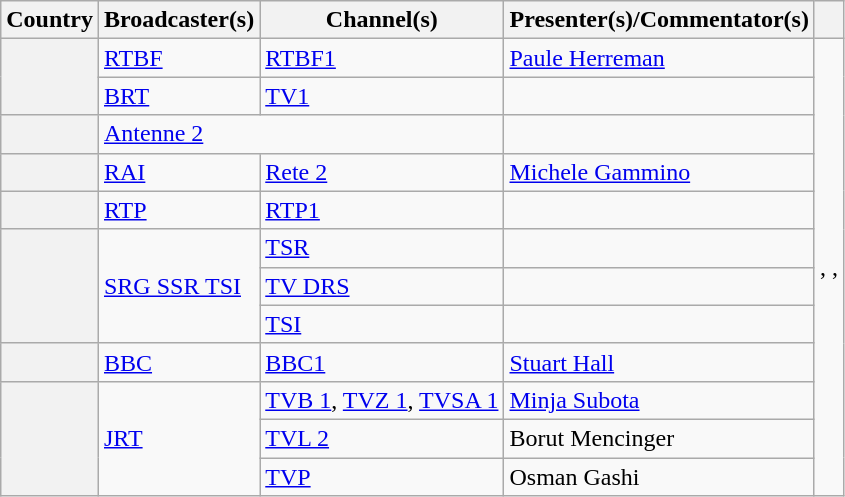<table class="wikitable plainrowheaders">
<tr>
<th scope="col">Country</th>
<th scope="col">Broadcaster(s)</th>
<th scope="col">Channel(s)</th>
<th scope="col">Presenter(s)/Commentator(s)</th>
<th scope="col"></th>
</tr>
<tr>
<th scope="rowgroup" rowspan="2"></th>
<td><a href='#'>RTBF</a></td>
<td><a href='#'>RTBF1</a></td>
<td><a href='#'>Paule Herreman</a></td>
<td rowspan=12>, , </td>
</tr>
<tr>
<td><a href='#'>BRT</a></td>
<td><a href='#'>TV1</a></td>
<td></td>
</tr>
<tr>
<th scope="row"></th>
<td colspan="2"><a href='#'>Antenne 2</a></td>
<td></td>
</tr>
<tr>
<th scope="row"></th>
<td><a href='#'>RAI</a></td>
<td><a href='#'>Rete 2</a></td>
<td><a href='#'>Michele Gammino</a></td>
</tr>
<tr>
<th scope="row"></th>
<td><a href='#'>RTP</a></td>
<td><a href='#'>RTP1</a></td>
<td></td>
</tr>
<tr>
<th scope="rowgroup" rowspan="3"></th>
<td rowspan="3"><a href='#'>SRG SSR TSI</a></td>
<td><a href='#'>TSR</a></td>
<td></td>
</tr>
<tr>
<td><a href='#'>TV DRS</a></td>
<td></td>
</tr>
<tr>
<td><a href='#'>TSI</a></td>
<td></td>
</tr>
<tr>
<th scope="row"></th>
<td><a href='#'>BBC</a></td>
<td><a href='#'>BBC1</a></td>
<td><a href='#'>Stuart Hall</a></td>
</tr>
<tr>
<th scope="row" rowspan="3"></th>
<td rowspan="3"><a href='#'>JRT</a></td>
<td><a href='#'>TVB 1</a>, <a href='#'>TVZ 1</a>, <a href='#'>TVSA 1</a></td>
<td><a href='#'>Minja Subota</a></td>
</tr>
<tr>
<td><a href='#'>TVL 2</a></td>
<td>Borut Mencinger</td>
</tr>
<tr>
<td><a href='#'>TVP</a></td>
<td>Osman Gashi</td>
</tr>
</table>
